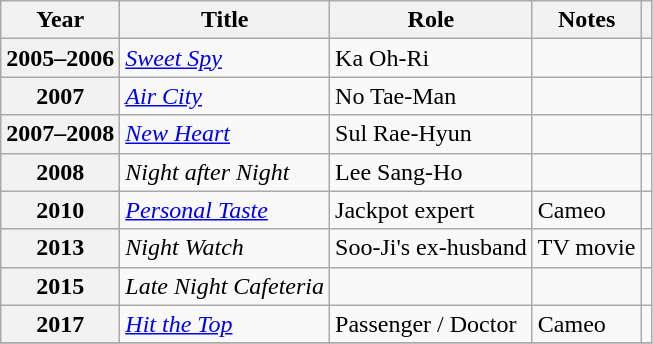<table class="wikitable plainrowheaders sortable">
<tr>
<th scope="col">Year</th>
<th scope="col">Title</th>
<th scope="col">Role</th>
<th scope="col" class="unsortable">Notes</th>
<th scope="col" class="unsortable"></th>
</tr>
<tr>
<th scope="row">2005–2006</th>
<td><em><a href='#'>Sweet Spy</a></em></td>
<td>Ka Oh-Ri</td>
<td></td>
<td></td>
</tr>
<tr>
<th scope="row">2007</th>
<td><em><a href='#'>Air City</a></em></td>
<td>No Tae-Man</td>
<td></td>
<td></td>
</tr>
<tr>
<th scope="row">2007–2008</th>
<td><em><a href='#'>New Heart</a></em></td>
<td>Sul Rae-Hyun</td>
<td></td>
<td></td>
</tr>
<tr>
<th scope="row">2008</th>
<td><em>Night after Night</em></td>
<td>Lee Sang-Ho</td>
<td></td>
<td></td>
</tr>
<tr>
<th scope="row">2010</th>
<td><em><a href='#'>Personal Taste</a></em></td>
<td>Jackpot expert</td>
<td>Cameo</td>
<td></td>
</tr>
<tr>
<th scope="row">2013</th>
<td><em>Night Watch</em> </td>
<td>Soo-Ji's ex-husband</td>
<td>TV movie</td>
<td></td>
</tr>
<tr>
<th scope="row">2015</th>
<td><em>Late Night Cafeteria</em></td>
<td></td>
<td></td>
<td></td>
</tr>
<tr>
<th scope="row">2017</th>
<td><em><a href='#'>Hit the Top</a></em></td>
<td>Passenger / Doctor</td>
<td>Cameo</td>
<td></td>
</tr>
<tr>
</tr>
</table>
